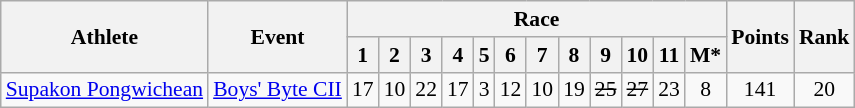<table class="wikitable" border="1" style="font-size:90%">
<tr>
<th rowspan=2>Athlete</th>
<th rowspan=2>Event</th>
<th colspan=12>Race</th>
<th rowspan=2>Points</th>
<th rowspan=2>Rank</th>
</tr>
<tr>
<th>1</th>
<th>2</th>
<th>3</th>
<th>4</th>
<th>5</th>
<th>6</th>
<th>7</th>
<th>8</th>
<th>9</th>
<th>10</th>
<th>11</th>
<th>M*</th>
</tr>
<tr>
<td><a href='#'>Supakon Pongwichean</a></td>
<td><a href='#'>Boys' Byte CII</a></td>
<td align=center>17</td>
<td align=center>10</td>
<td align=center>22</td>
<td align=center>17</td>
<td align=center>3</td>
<td align=center>12</td>
<td align=center>10</td>
<td align=center>19</td>
<td align=center><s>25</s></td>
<td align=center><s>27</s></td>
<td align=center>23</td>
<td align=center>8</td>
<td align=center>141</td>
<td align=center>20</td>
</tr>
</table>
